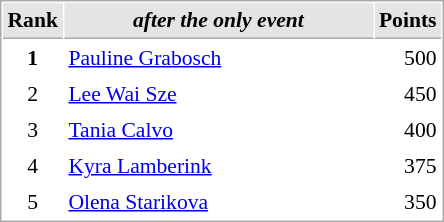<table cellspacing="1" cellpadding="3" style="border:1px solid #aaa; font-size:90%;">
<tr style="background:#e4e4e4;">
<th style="border-bottom:1px solid #aaa; width:10px;">Rank</th>
<th style="border-bottom:1px solid #aaa; width:200px; white-space:nowrap;"><em>after the only event</em> </th>
<th style="border-bottom:1px solid #aaa; width:20px;">Points</th>
</tr>
<tr>
<td style="text-align:center;"><strong>1</strong></td>
<td> <a href='#'>Pauline Grabosch</a></td>
<td align="right">500</td>
</tr>
<tr>
<td style="text-align:center;">2</td>
<td>  <a href='#'>Lee Wai Sze</a></td>
<td align="right">450</td>
</tr>
<tr>
<td style="text-align:center;">3</td>
<td> <a href='#'>Tania Calvo</a></td>
<td align="right">400</td>
</tr>
<tr>
<td style="text-align:center;">4</td>
<td> <a href='#'>Kyra Lamberink</a></td>
<td align="right">375</td>
</tr>
<tr>
<td style="text-align:center;">5</td>
<td> <a href='#'>Olena Starikova</a></td>
<td align="right">350</td>
</tr>
</table>
